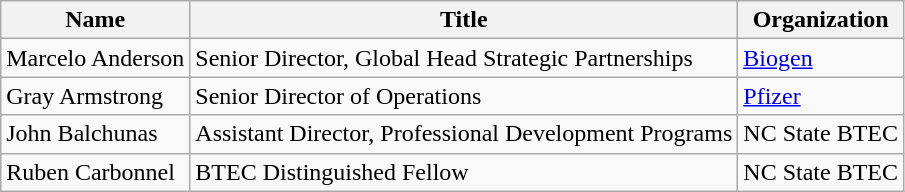<table class="wikitable">
<tr>
<th>Name</th>
<th>Title</th>
<th>Organization</th>
</tr>
<tr>
<td>Marcelo Anderson</td>
<td>Senior Director, Global Head Strategic Partnerships</td>
<td><a href='#'>Biogen</a></td>
</tr>
<tr>
<td>Gray Armstrong</td>
<td>Senior Director of Operations</td>
<td><a href='#'>Pfizer</a></td>
</tr>
<tr>
<td>John Balchunas</td>
<td>Assistant Director, Professional Development Programs</td>
<td>NC State BTEC</td>
</tr>
<tr>
<td>Ruben Carbonnel</td>
<td>BTEC Distinguished Fellow</td>
<td>NC State BTEC</td>
</tr>
</table>
